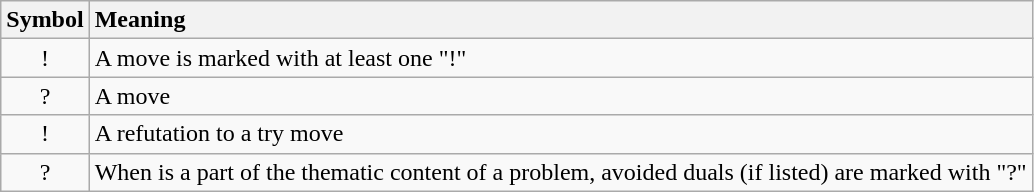<table class="wikitable">
<tr style="vertical-align:bottom;">
<th>Symbol</th>
<th style="text-align:left;">Meaning</th>
</tr>
<tr style="vertical-align:top;">
<td style="text-align:center;">!</td>
<td>A  move is marked with at least one "!"</td>
</tr>
<tr style="vertical-align:top;">
<td style="text-align:center;">?</td>
<td>A  move</td>
</tr>
<tr style="vertical-align:top;">
<td style="text-align:center;">!</td>
<td>A refutation to a try move</td>
</tr>
<tr style="vertical-align:top;">
<td style="text-align:center;">?</td>
<td>When  is a part of the thematic content of a problem, avoided duals (if listed) are marked with "?"</td>
</tr>
</table>
